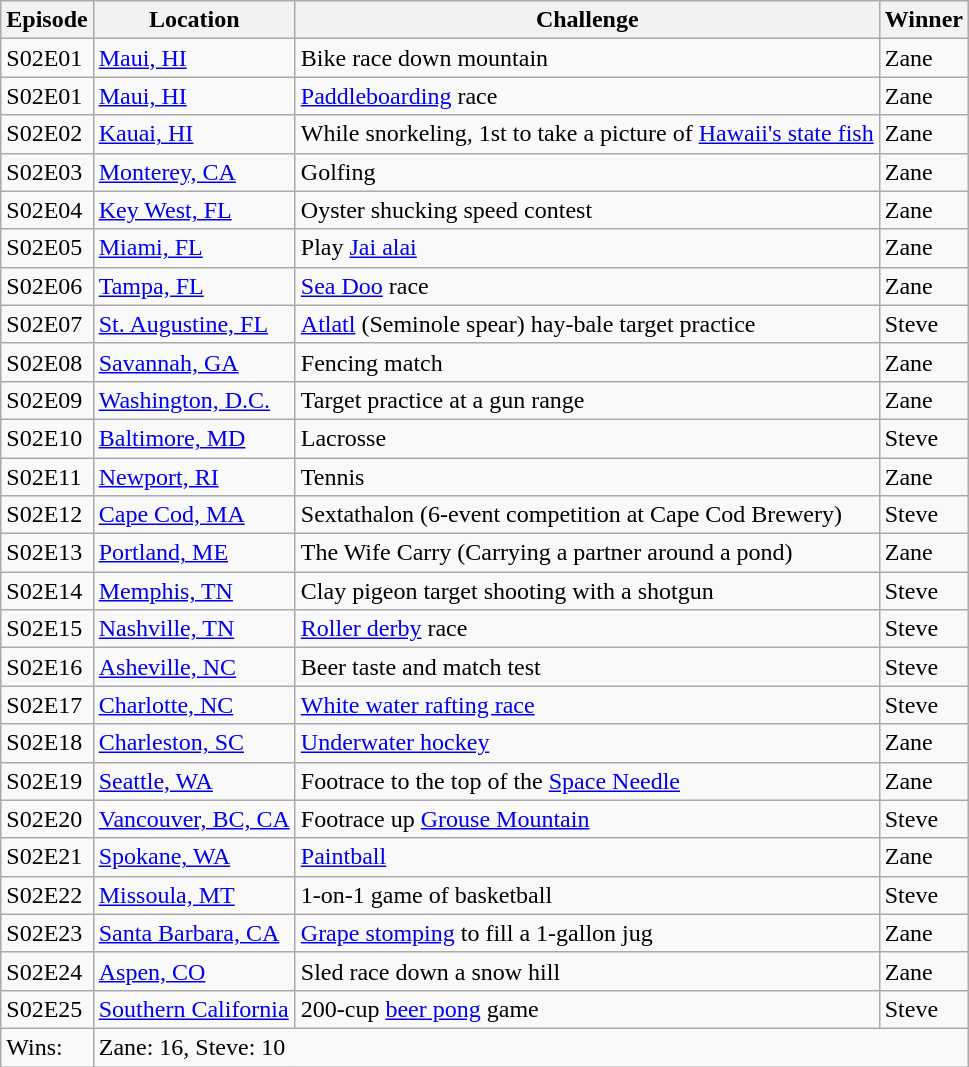<table class="wikitable">
<tr>
<th>Episode</th>
<th>Location</th>
<th>Challenge</th>
<th>Winner</th>
</tr>
<tr>
<td>S02E01</td>
<td><a href='#'>Maui, HI</a></td>
<td>Bike race down mountain</td>
<td>Zane</td>
</tr>
<tr>
<td>S02E01</td>
<td><a href='#'>Maui, HI</a></td>
<td><a href='#'>Paddleboarding</a> race</td>
<td>Zane</td>
</tr>
<tr>
<td>S02E02</td>
<td><a href='#'>Kauai, HI</a></td>
<td>While snorkeling, 1st to take a picture of <a href='#'>Hawaii's state fish</a></td>
<td>Zane</td>
</tr>
<tr>
<td>S02E03</td>
<td><a href='#'>Monterey, CA</a></td>
<td>Golfing</td>
<td>Zane</td>
</tr>
<tr>
<td>S02E04</td>
<td><a href='#'>Key West, FL</a></td>
<td>Oyster shucking speed contest</td>
<td>Zane</td>
</tr>
<tr>
<td>S02E05</td>
<td><a href='#'>Miami, FL</a></td>
<td>Play <a href='#'>Jai alai</a></td>
<td>Zane</td>
</tr>
<tr>
<td>S02E06</td>
<td><a href='#'>Tampa, FL</a></td>
<td><a href='#'>Sea Doo</a> race</td>
<td>Zane</td>
</tr>
<tr>
<td>S02E07</td>
<td><a href='#'>St. Augustine, FL</a></td>
<td><a href='#'>Atlatl</a> (Seminole spear) hay-bale target practice</td>
<td>Steve</td>
</tr>
<tr>
<td>S02E08</td>
<td><a href='#'>Savannah, GA</a></td>
<td>Fencing match</td>
<td>Zane</td>
</tr>
<tr>
<td>S02E09</td>
<td><a href='#'>Washington, D.C.</a></td>
<td>Target practice at a gun range</td>
<td>Zane</td>
</tr>
<tr>
<td>S02E10</td>
<td><a href='#'>Baltimore, MD</a></td>
<td>Lacrosse</td>
<td>Steve</td>
</tr>
<tr>
<td>S02E11</td>
<td><a href='#'>Newport, RI</a></td>
<td>Tennis</td>
<td>Zane</td>
</tr>
<tr>
<td>S02E12</td>
<td><a href='#'>Cape Cod, MA</a></td>
<td>Sextathalon (6-event competition at Cape Cod Brewery)</td>
<td>Steve</td>
</tr>
<tr>
<td>S02E13</td>
<td><a href='#'>Portland, ME</a></td>
<td>The Wife Carry (Carrying a partner around a pond)</td>
<td>Zane</td>
</tr>
<tr>
<td>S02E14</td>
<td><a href='#'>Memphis, TN</a></td>
<td>Clay pigeon target shooting with a shotgun</td>
<td>Steve</td>
</tr>
<tr>
<td>S02E15</td>
<td><a href='#'>Nashville, TN</a></td>
<td><a href='#'>Roller derby</a> race</td>
<td>Steve</td>
</tr>
<tr>
<td>S02E16</td>
<td><a href='#'>Asheville, NC</a></td>
<td>Beer taste and match test</td>
<td>Steve</td>
</tr>
<tr>
<td>S02E17</td>
<td><a href='#'>Charlotte, NC</a></td>
<td><a href='#'>White water rafting race</a></td>
<td>Steve</td>
</tr>
<tr>
<td>S02E18</td>
<td><a href='#'>Charleston, SC</a></td>
<td><a href='#'>Underwater hockey</a></td>
<td>Zane</td>
</tr>
<tr>
<td>S02E19</td>
<td><a href='#'>Seattle, WA</a></td>
<td>Footrace to the top of the <a href='#'>Space Needle</a></td>
<td>Zane</td>
</tr>
<tr>
<td>S02E20</td>
<td><a href='#'>Vancouver, BC, CA</a></td>
<td>Footrace up <a href='#'>Grouse Mountain</a></td>
<td>Steve</td>
</tr>
<tr>
<td>S02E21</td>
<td><a href='#'>Spokane, WA</a></td>
<td><a href='#'>Paintball</a></td>
<td>Zane</td>
</tr>
<tr>
<td>S02E22</td>
<td><a href='#'>Missoula, MT</a></td>
<td>1-on-1 game of basketball</td>
<td>Steve</td>
</tr>
<tr>
<td>S02E23</td>
<td><a href='#'>Santa Barbara, CA</a></td>
<td><a href='#'>Grape stomping</a> to fill a 1-gallon jug</td>
<td>Zane</td>
</tr>
<tr>
<td>S02E24</td>
<td><a href='#'>Aspen, CO</a></td>
<td>Sled race down a snow hill</td>
<td>Zane</td>
</tr>
<tr>
<td>S02E25</td>
<td><a href='#'>Southern California</a></td>
<td>200-cup <a href='#'>beer pong</a> game</td>
<td>Steve</td>
</tr>
<tr>
<td>Wins:</td>
<td colspan="3">Zane: 16, Steve: 10</td>
</tr>
</table>
